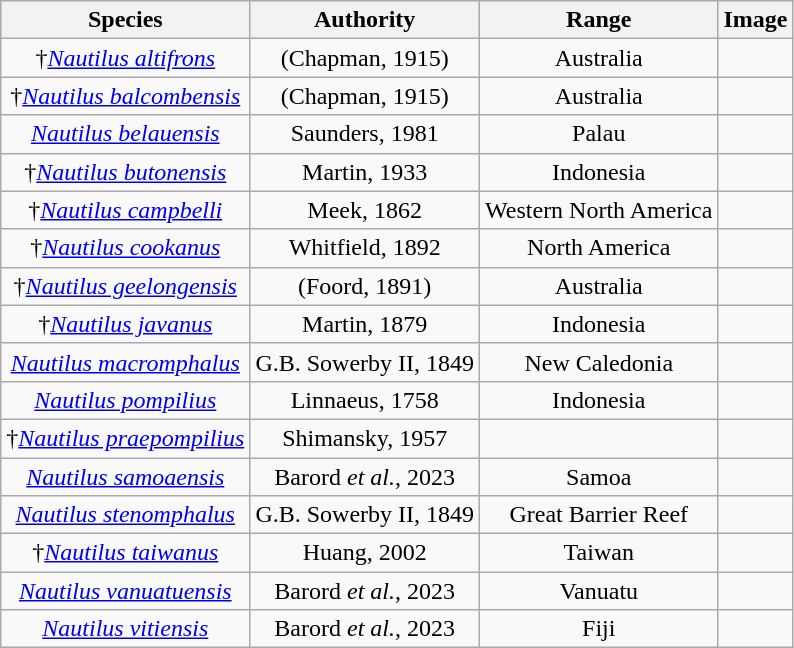<table class="wikitable" style="text-align: center;">
<tr>
<th scope="col">Species</th>
<th scope="col">Authority</th>
<th scope="col">Range</th>
<th scope="col">Image</th>
</tr>
<tr>
<td>†<em><a href='#'>Nautilus altifrons</a></em></td>
<td>(Chapman, 1915)</td>
<td>Australia</td>
<td></td>
</tr>
<tr>
<td>†<em><a href='#'>Nautilus balcombensis</a></em></td>
<td>(Chapman, 1915)</td>
<td>Australia</td>
<td></td>
</tr>
<tr>
<td><em><a href='#'>Nautilus belauensis</a></em></td>
<td>Saunders, 1981</td>
<td>Palau</td>
<td></td>
</tr>
<tr>
<td>†<em><a href='#'>Nautilus butonensis</a></em></td>
<td>Martin, 1933</td>
<td>Indonesia</td>
<td></td>
</tr>
<tr>
<td>†<em><a href='#'>Nautilus campbelli</a></em></td>
<td>Meek, 1862</td>
<td>Western North America</td>
<td></td>
</tr>
<tr>
<td>†<em><a href='#'>Nautilus cookanus</a></em></td>
<td>Whitfield, 1892</td>
<td>North America</td>
<td></td>
</tr>
<tr>
<td>†<em><a href='#'>Nautilus geelongensis</a></em></td>
<td>(Foord, 1891)</td>
<td>Australia</td>
<td></td>
</tr>
<tr>
<td>†<em><a href='#'>Nautilus javanus</a></em></td>
<td>Martin, 1879</td>
<td>Indonesia</td>
<td></td>
</tr>
<tr>
<td><em><a href='#'>Nautilus macromphalus</a></em></td>
<td>G.B. Sowerby II, 1849</td>
<td>New Caledonia</td>
<td></td>
</tr>
<tr>
<td><em><a href='#'>Nautilus pompilius</a></em></td>
<td>Linnaeus, 1758</td>
<td>Indonesia</td>
<td></td>
</tr>
<tr>
<td>†<em><a href='#'>Nautilus praepompilius</a></em></td>
<td>Shimansky, 1957</td>
<td></td>
<td></td>
</tr>
<tr>
<td><em><a href='#'>Nautilus samoaensis</a></em></td>
<td>Barord <em>et al.</em>, 2023</td>
<td>Samoa</td>
<td></td>
</tr>
<tr>
<td><em><a href='#'>Nautilus stenomphalus</a></em></td>
<td>G.B. Sowerby II, 1849</td>
<td>Great Barrier Reef</td>
<td></td>
</tr>
<tr>
<td>†<em><a href='#'>Nautilus taiwanus</a></em></td>
<td>Huang, 2002</td>
<td>Taiwan</td>
<td></td>
</tr>
<tr>
<td><em><a href='#'>Nautilus vanuatuensis</a></em></td>
<td>Barord <em>et al.</em>, 2023</td>
<td>Vanuatu</td>
<td></td>
</tr>
<tr>
<td><em><a href='#'>Nautilus vitiensis</a></em></td>
<td>Barord <em>et al.</em>, 2023</td>
<td>Fiji</td>
<td></td>
</tr>
</table>
